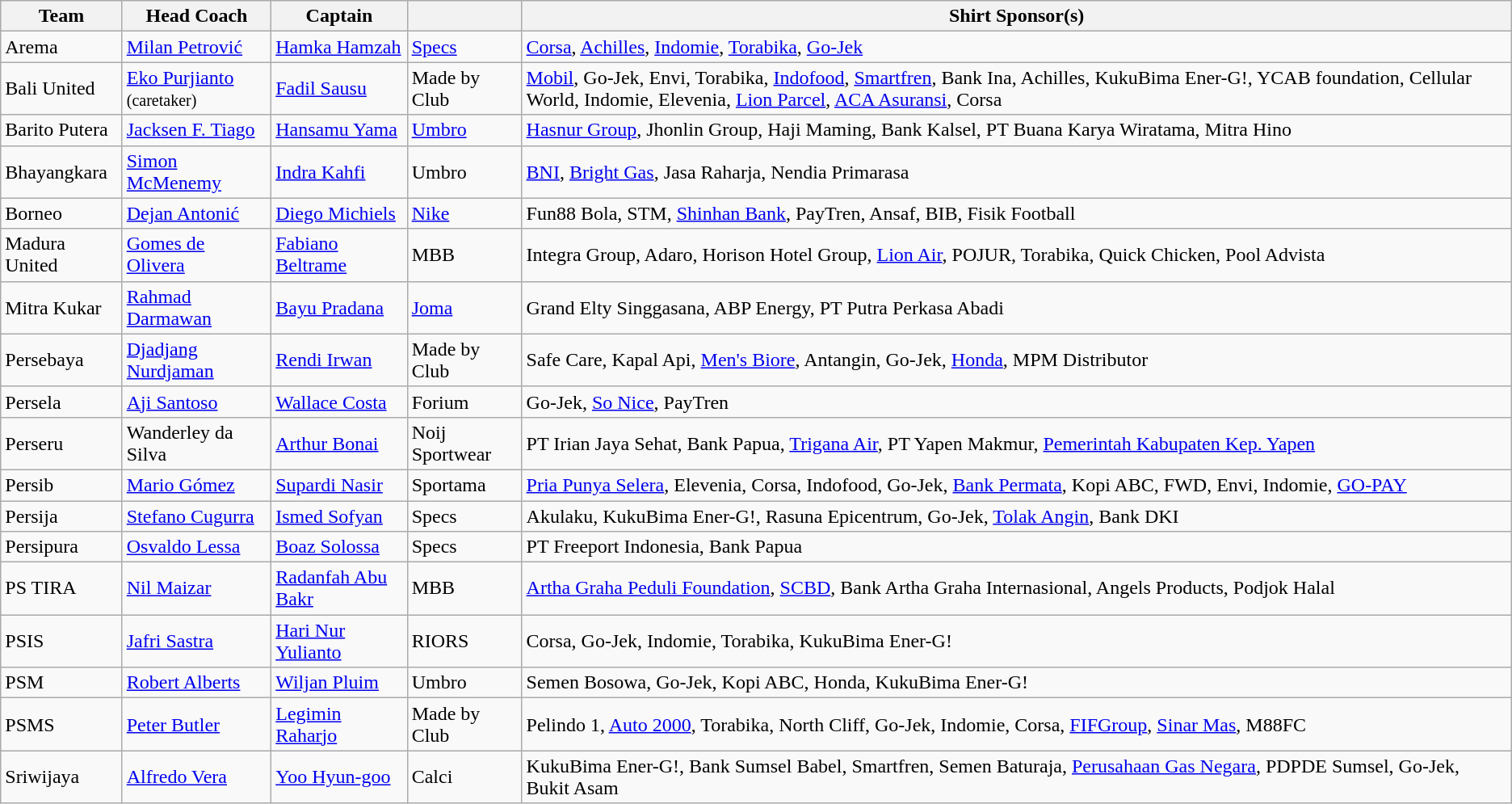<table class="wikitable sortable">
<tr>
<th>Team</th>
<th>Head Coach</th>
<th>Captain</th>
<th></th>
<th class=unsortable>Shirt Sponsor(s)</th>
</tr>
<tr>
<td class="nowrap">Arema</td>
<td class="nowrap"> <a href='#'>Milan Petrović</a></td>
<td class="nowrap"> <a href='#'>Hamka Hamzah</a></td>
<td class="nowrap"><a href='#'>Specs</a></td>
<td><a href='#'>Corsa</a>, <a href='#'>Achilles</a>, <a href='#'>Indomie</a>, <a href='#'>Torabika</a>, <a href='#'>Go-Jek</a></td>
</tr>
<tr>
<td class="nowrap">Bali United</td>
<td class="nowrap"> <a href='#'>Eko Purjianto</a><br><small>(caretaker)</small></td>
<td class="nowrap"> <a href='#'>Fadil Sausu</a></td>
<td class="nowrap">Made by Club</td>
<td><a href='#'>Mobil</a>, Go-Jek, Envi, Torabika, <a href='#'>Indofood</a>, <a href='#'>Smartfren</a>, Bank Ina, Achilles, KukuBima Ener-G!, YCAB foundation, Cellular World, Indomie, Elevenia, <a href='#'>Lion Parcel</a>, <a href='#'>ACA Asuransi</a>, Corsa</td>
</tr>
<tr>
<td class="nowrap">Barito Putera</td>
<td class="nowrap"> <a href='#'>Jacksen F. Tiago</a></td>
<td class="nowrap"> <a href='#'>Hansamu Yama</a></td>
<td class="nowrap"><a href='#'>Umbro</a></td>
<td><a href='#'>Hasnur Group</a>, Jhonlin Group, Haji Maming, Bank Kalsel, PT Buana Karya Wiratama, Mitra Hino</td>
</tr>
<tr>
<td class="nowrap">Bhayangkara</td>
<td class="nowrap"> <a href='#'>Simon McMenemy</a></td>
<td class="nowrap"> <a href='#'>Indra Kahfi</a></td>
<td class="nowrap">Umbro</td>
<td><a href='#'>BNI</a>, <a href='#'>Bright Gas</a>, Jasa Raharja, Nendia Primarasa</td>
</tr>
<tr>
<td class="nowrap">Borneo</td>
<td class="nowrap"> <a href='#'>Dejan Antonić</a></td>
<td class="nowrap"> <a href='#'>Diego Michiels</a></td>
<td class="nowrap"><a href='#'>Nike</a></td>
<td>Fun88 Bola, STM, <a href='#'>Shinhan Bank</a>, PayTren, Ansaf, BIB, Fisik Football</td>
</tr>
<tr>
<td class="nowrap">Madura United</td>
<td class="nowrap"> <a href='#'>Gomes de Olivera</a></td>
<td class="nowrap"> <a href='#'>Fabiano Beltrame</a></td>
<td class="nowrap">MBB</td>
<td>Integra Group, Adaro, Horison Hotel Group, <a href='#'>Lion Air</a>, POJUR, Torabika, Quick Chicken, Pool Advista</td>
</tr>
<tr>
<td class="nowrap">Mitra Kukar</td>
<td class="nowrap"> <a href='#'>Rahmad Darmawan</a></td>
<td class="nowrap"> <a href='#'>Bayu Pradana</a></td>
<td class="nowrap"><a href='#'>Joma</a></td>
<td>Grand Elty Singgasana, ABP Energy, PT Putra Perkasa Abadi</td>
</tr>
<tr>
<td class="nowrap">Persebaya</td>
<td class="nowrap"> <a href='#'>Djadjang Nurdjaman</a></td>
<td class="nowrap"> <a href='#'>Rendi Irwan</a></td>
<td class="nowrap">Made by Club</td>
<td>Safe Care, Kapal Api, <a href='#'>Men's Biore</a>, Antangin, Go-Jek, <a href='#'>Honda</a>, MPM Distributor</td>
</tr>
<tr>
<td class="nowrap">Persela</td>
<td class="nowrap"> <a href='#'>Aji Santoso</a></td>
<td class="nowrap"> <a href='#'>Wallace Costa</a></td>
<td class="nowrap">Forium</td>
<td>Go-Jek, <a href='#'>So Nice</a>, PayTren</td>
</tr>
<tr>
<td class="nowrap">Perseru</td>
<td class="nowrap"> Wanderley da Silva</td>
<td class="nowrap"> <a href='#'>Arthur Bonai</a></td>
<td class="nowrap">Noij Sportwear</td>
<td>PT Irian Jaya Sehat, Bank Papua, <a href='#'>Trigana Air</a>, PT Yapen Makmur, <a href='#'>Pemerintah Kabupaten Kep. Yapen</a></td>
</tr>
<tr>
<td class="nowrap">Persib</td>
<td class="nowrap"> <a href='#'>Mario Gómez</a></td>
<td class="nowrap"> <a href='#'>Supardi Nasir</a></td>
<td class="nowrap">Sportama</td>
<td><a href='#'>Pria Punya Selera</a>, Elevenia, Corsa, Indofood, Go-Jek, <a href='#'>Bank Permata</a>, Kopi ABC, FWD, Envi, Indomie, <a href='#'>GO-PAY</a></td>
</tr>
<tr>
<td class="nowrap">Persija</td>
<td class="nowrap"> <a href='#'>Stefano Cugurra</a></td>
<td class="nowrap"> <a href='#'>Ismed Sofyan</a></td>
<td class="nowrap">Specs</td>
<td>Akulaku, KukuBima Ener-G!, Rasuna Epicentrum, Go-Jek, <a href='#'>Tolak Angin</a>, Bank DKI</td>
</tr>
<tr>
<td class="nowrap">Persipura</td>
<td class="nowrap"> <a href='#'>Osvaldo Lessa</a></td>
<td class="nowrap"> <a href='#'>Boaz Solossa</a></td>
<td class="nowrap">Specs</td>
<td>PT Freeport Indonesia, Bank Papua</td>
</tr>
<tr>
<td class="nowrap">PS TIRA</td>
<td class="nowrap"> <a href='#'>Nil Maizar</a></td>
<td class="nowrap"> <a href='#'>Radanfah Abu Bakr</a></td>
<td class="nowrap">MBB</td>
<td><a href='#'>Artha Graha Peduli Foundation</a>, <a href='#'>SCBD</a>, Bank Artha Graha Internasional, Angels Products, Podjok Halal</td>
</tr>
<tr>
<td class="nowrap">PSIS</td>
<td class="nowrap"> <a href='#'>Jafri Sastra</a></td>
<td class="nowrap"> <a href='#'>Hari Nur Yulianto</a></td>
<td class="nowrap">RIORS</td>
<td>Corsa, Go-Jek, Indomie, Torabika, KukuBima Ener-G!</td>
</tr>
<tr>
<td class="nowrap">PSM</td>
<td class="nowrap"> <a href='#'>Robert Alberts</a></td>
<td class="nowrap"> <a href='#'>Wiljan Pluim</a></td>
<td class="nowrap">Umbro</td>
<td>Semen Bosowa, Go-Jek, Kopi ABC, Honda, KukuBima Ener-G!</td>
</tr>
<tr>
<td class="nowrap">PSMS</td>
<td class="nowrap"> <a href='#'>Peter Butler</a></td>
<td class="nowrap"> <a href='#'>Legimin Raharjo</a></td>
<td class="nowrap">Made by Club</td>
<td>Pelindo 1, <a href='#'>Auto 2000</a>, Torabika, North Cliff, Go-Jek, Indomie, Corsa, <a href='#'>FIFGroup</a>, <a href='#'>Sinar Mas</a>, M88FC</td>
</tr>
<tr>
<td class="nowrap">Sriwijaya</td>
<td class="nowrap"> <a href='#'>Alfredo Vera</a></td>
<td class="nowrap"> <a href='#'>Yoo Hyun-goo</a></td>
<td class="nowrap">Calci</td>
<td>KukuBima Ener-G!, Bank Sumsel Babel, Smartfren, Semen Baturaja, <a href='#'>Perusahaan Gas Negara</a>, PDPDE Sumsel, Go-Jek, Bukit Asam</td>
</tr>
</table>
